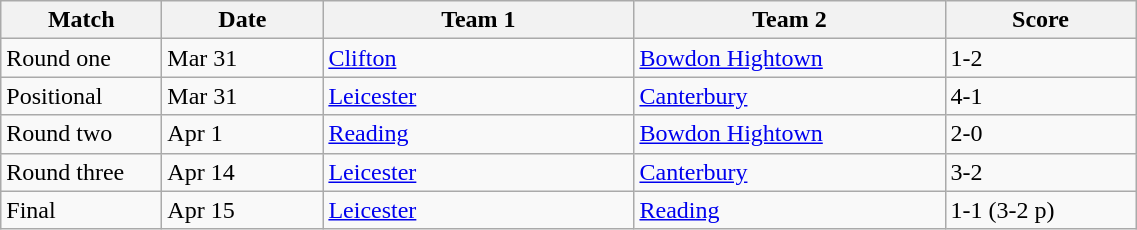<table class="wikitable" style="font-size: 100%">
<tr>
<th width=100>Match</th>
<th width=100>Date</th>
<th width=200>Team 1</th>
<th width=200>Team 2</th>
<th width=120>Score</th>
</tr>
<tr>
<td>Round one</td>
<td>Mar 31</td>
<td><a href='#'>Clifton</a></td>
<td><a href='#'>Bowdon Hightown</a></td>
<td>1-2</td>
</tr>
<tr>
<td>Positional</td>
<td>Mar 31</td>
<td><a href='#'>Leicester</a></td>
<td><a href='#'>Canterbury</a></td>
<td>4-1</td>
</tr>
<tr>
<td>Round two</td>
<td>Apr 1</td>
<td><a href='#'>Reading</a></td>
<td><a href='#'>Bowdon Hightown</a></td>
<td>2-0</td>
</tr>
<tr>
<td>Round three</td>
<td>Apr 14</td>
<td><a href='#'>Leicester</a></td>
<td><a href='#'>Canterbury</a></td>
<td>3-2</td>
</tr>
<tr>
<td>Final </td>
<td>Apr 15</td>
<td><a href='#'>Leicester</a></td>
<td><a href='#'>Reading</a></td>
<td>1-1 (3-2 p)</td>
</tr>
</table>
